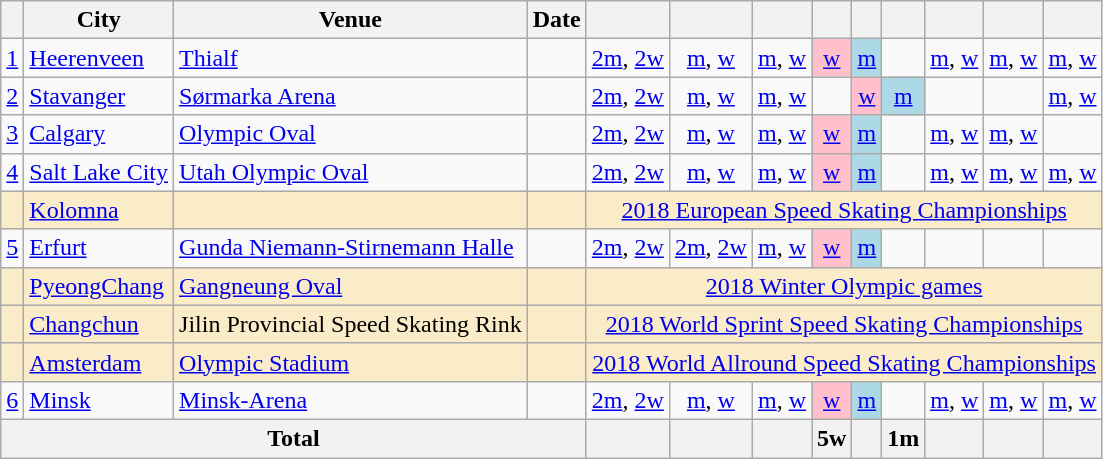<table class="wikitable" border="1" style="text-align:center">
<tr>
<th></th>
<th>City</th>
<th>Venue</th>
<th>Date</th>
<th></th>
<th></th>
<th></th>
<th></th>
<th></th>
<th></th>
<th></th>
<th></th>
<th></th>
</tr>
<tr>
<td><a href='#'>1</a></td>
<td align=left><a href='#'>Heerenveen</a></td>
<td align=left><a href='#'>Thialf</a></td>
<td align=right></td>
<td><a href='#'>2m</a>, <a href='#'>2w</a></td>
<td><a href='#'>m</a>, <a href='#'>w</a></td>
<td><a href='#'>m</a>, <a href='#'>w</a></td>
<td bgcolor=pink><a href='#'>w</a></td>
<td bgcolor=lightblue><a href='#'>m</a></td>
<td></td>
<td><a href='#'>m</a>, <a href='#'>w</a></td>
<td><a href='#'>m</a>, <a href='#'>w</a></td>
<td><a href='#'>m</a>, <a href='#'>w</a></td>
</tr>
<tr>
<td><a href='#'>2</a></td>
<td align=left><a href='#'>Stavanger</a></td>
<td align=left><a href='#'>Sørmarka Arena</a></td>
<td align=right></td>
<td><a href='#'>2m</a>, <a href='#'>2w</a></td>
<td><a href='#'>m</a>, <a href='#'>w</a></td>
<td><a href='#'>m</a>, <a href='#'>w</a></td>
<td></td>
<td bgcolor=pink><a href='#'>w</a></td>
<td bgcolor=lightblue><a href='#'>m</a></td>
<td></td>
<td></td>
<td><a href='#'>m</a>, <a href='#'>w</a></td>
</tr>
<tr>
<td><a href='#'>3</a></td>
<td align=left><a href='#'>Calgary</a></td>
<td align=left><a href='#'>Olympic Oval</a></td>
<td align=right></td>
<td><a href='#'>2m</a>, <a href='#'>2w</a></td>
<td><a href='#'>m</a>, <a href='#'>w</a></td>
<td><a href='#'>m</a>, <a href='#'>w</a></td>
<td bgcolor=pink><a href='#'>w</a></td>
<td bgcolor=lightblue><a href='#'>m</a></td>
<td></td>
<td><a href='#'>m</a>, <a href='#'>w</a></td>
<td><a href='#'>m</a>, <a href='#'>w</a></td>
<td></td>
</tr>
<tr>
<td><a href='#'>4</a></td>
<td align=left><a href='#'>Salt Lake City</a></td>
<td align=left><a href='#'>Utah Olympic Oval</a></td>
<td align=right></td>
<td><a href='#'>2m</a>, <a href='#'>2w</a></td>
<td><a href='#'>m</a>, <a href='#'>w</a></td>
<td><a href='#'>m</a>, <a href='#'>w</a></td>
<td bgcolor=pink><a href='#'>w</a></td>
<td bgcolor=lightblue><a href='#'>m</a></td>
<td></td>
<td><a href='#'>m</a>, <a href='#'>w</a></td>
<td><a href='#'>m</a>, <a href='#'>w</a></td>
<td><a href='#'>m</a>, <a href='#'>w</a></td>
</tr>
<tr bgcolor=#faecc8>
<td></td>
<td align=left><a href='#'>Kolomna</a></td>
<td align=left></td>
<td align=right></td>
<td colspan=9><a href='#'>2018 European Speed Skating Championships</a></td>
</tr>
<tr>
<td><a href='#'>5</a></td>
<td align=left><a href='#'>Erfurt</a></td>
<td align=left><a href='#'>Gunda Niemann-Stirnemann Halle</a></td>
<td align=right></td>
<td><a href='#'>2m</a>, <a href='#'>2w</a></td>
<td><a href='#'>2m</a>, <a href='#'>2w</a></td>
<td><a href='#'>m</a>, <a href='#'>w</a></td>
<td bgcolor=pink><a href='#'>w</a></td>
<td bgcolor=lightblue><a href='#'>m</a></td>
<td></td>
<td></td>
<td></td>
<td></td>
</tr>
<tr bgcolor=#faecc8>
<td></td>
<td align=left><a href='#'>PyeongChang</a></td>
<td align=left><a href='#'>Gangneung Oval</a></td>
<td align=right></td>
<td colspan=9><a href='#'>2018 Winter Olympic games</a></td>
</tr>
<tr bgcolor=#faecc8>
<td></td>
<td align=left><a href='#'>Changchun</a></td>
<td align=left>Jilin Provincial Speed Skating Rink</td>
<td align=right></td>
<td colspan=9><a href='#'>2018 World Sprint Speed Skating Championships</a></td>
</tr>
<tr bgcolor=#faecc8>
<td></td>
<td align=left><a href='#'>Amsterdam</a></td>
<td align=left><a href='#'>Olympic Stadium</a></td>
<td align=right></td>
<td colspan=9><a href='#'>2018 World Allround Speed Skating Championships</a></td>
</tr>
<tr>
<td><a href='#'>6</a></td>
<td align=left><a href='#'>Minsk</a></td>
<td align=left><a href='#'>Minsk-Arena</a></td>
<td align=right></td>
<td><a href='#'>2m</a>, <a href='#'>2w</a></td>
<td><a href='#'>m</a>, <a href='#'>w</a></td>
<td><a href='#'>m</a>, <a href='#'>w</a></td>
<td bgcolor=pink><a href='#'>w</a></td>
<td bgcolor=lightblue><a href='#'>m</a></td>
<td></td>
<td><a href='#'>m</a>, <a href='#'>w</a></td>
<td><a href='#'>m</a>, <a href='#'>w</a></td>
<td><a href='#'>m</a>, <a href='#'>w</a></td>
</tr>
<tr>
<th align=left colspan=4>Total</th>
<th></th>
<th></th>
<th></th>
<th>5w</th>
<th></th>
<th>1m</th>
<th></th>
<th></th>
<th></th>
</tr>
</table>
